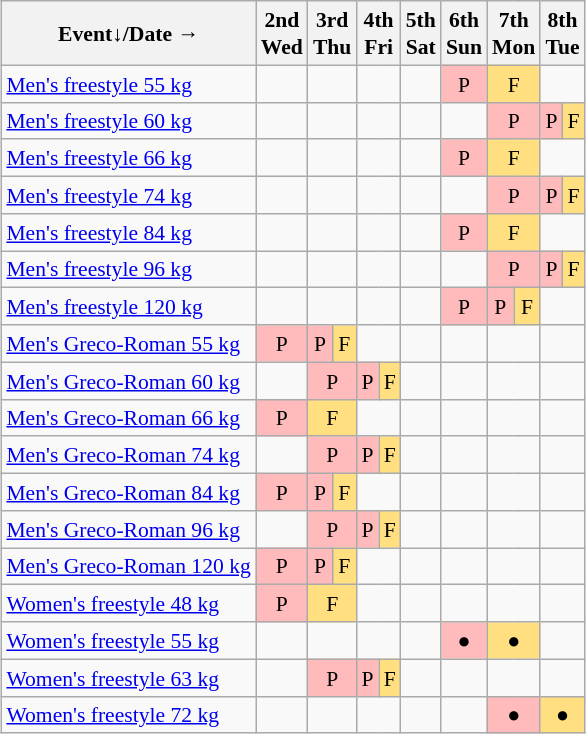<table class="wikitable" style="margin:0.5em auto; font-size:90%; line-height:1.25em; text-align:center;">
<tr>
<th>Event↓/Date →</th>
<th>2nd<br>Wed</th>
<th colspan=2>3rd<br>Thu</th>
<th colspan=2>4th<br>Fri</th>
<th>5th<br>Sat</th>
<th>6th<br>Sun</th>
<th colspan=2>7th<br>Mon</th>
<th colspan=2>8th<br>Tue</th>
</tr>
<tr>
<td align="left"><a href='#'>Men's freestyle 55 kg</a></td>
<td></td>
<td colspan=2></td>
<td colspan=2></td>
<td></td>
<td bgcolor="#FFBBBB">P</td>
<td colspan=2 bgcolor="#FFDF80">F</td>
<td colspan=2></td>
</tr>
<tr>
<td align="left"><a href='#'>Men's freestyle 60 kg</a></td>
<td></td>
<td colspan=2></td>
<td colspan=2></td>
<td></td>
<td></td>
<td colspan=2 bgcolor="#FFBBBB">P</td>
<td bgcolor="#FFBBBB">P</td>
<td bgcolor="#FFDF80">F</td>
</tr>
<tr>
<td align="left"><a href='#'>Men's freestyle 66 kg</a></td>
<td></td>
<td colspan=2></td>
<td colspan=2></td>
<td></td>
<td bgcolor="#FFBBBB">P</td>
<td colspan=2 bgcolor="#FFDF80">F</td>
<td colspan=2></td>
</tr>
<tr>
<td align="left"><a href='#'>Men's freestyle 74 kg</a></td>
<td></td>
<td colspan=2></td>
<td colspan=2></td>
<td></td>
<td></td>
<td colspan=2 bgcolor="#FFBBBB">P</td>
<td bgcolor="#FFBBBB">P</td>
<td bgcolor="#FFDF80">F</td>
</tr>
<tr>
<td align="left"><a href='#'>Men's freestyle 84 kg</a></td>
<td></td>
<td colspan=2></td>
<td colspan=2></td>
<td></td>
<td bgcolor="#FFBBBB">P</td>
<td colspan=2 bgcolor="#FFDF80">F</td>
<td colspan=2></td>
</tr>
<tr>
<td align="left"><a href='#'>Men's freestyle 96 kg</a></td>
<td></td>
<td colspan=2></td>
<td colspan=2></td>
<td></td>
<td></td>
<td colspan=2 bgcolor="#FFBBBB">P</td>
<td bgcolor="#FFBBBB">P</td>
<td bgcolor="#FFDF80">F</td>
</tr>
<tr>
<td align="left"><a href='#'>Men's freestyle 120 kg</a></td>
<td></td>
<td colspan=2></td>
<td colspan=2></td>
<td></td>
<td bgcolor="#FFBBBB">P</td>
<td bgcolor="#FFBBBB">P</td>
<td bgcolor="#FFDF80">F</td>
<td colspan=2></td>
</tr>
<tr>
<td align="left"><a href='#'>Men's Greco-Roman 55 kg</a></td>
<td bgcolor="#FFBBBB">P</td>
<td bgcolor="#FFBBBB">P</td>
<td bgcolor="#FFDF80">F</td>
<td colspan=2></td>
<td></td>
<td></td>
<td colspan=2></td>
<td colspan=2></td>
</tr>
<tr>
<td align="left"><a href='#'>Men's Greco-Roman 60 kg</a></td>
<td></td>
<td colspan=2 bgcolor="#FFBBBB">P</td>
<td bgcolor="#FFBBBB">P</td>
<td bgcolor="#FFDF80">F</td>
<td></td>
<td></td>
<td colspan=2></td>
<td colspan=2></td>
</tr>
<tr>
<td align="left"><a href='#'>Men's Greco-Roman 66 kg</a></td>
<td bgcolor="#FFBBBB">P</td>
<td colspan=2 bgcolor="#FFDF80">F</td>
<td colspan=2></td>
<td></td>
<td></td>
<td colspan=2></td>
<td colspan=2></td>
</tr>
<tr>
<td align="left"><a href='#'>Men's Greco-Roman 74 kg</a></td>
<td></td>
<td colspan=2 bgcolor="#FFBBBB">P</td>
<td bgcolor="#FFBBBB">P</td>
<td bgcolor="#FFDF80">F</td>
<td></td>
<td></td>
<td colspan=2></td>
<td colspan=2></td>
</tr>
<tr>
<td align="left"><a href='#'>Men's Greco-Roman 84 kg</a></td>
<td bgcolor="#FFBBBB">P</td>
<td bgcolor="#FFBBBB">P</td>
<td bgcolor="#FFDF80">F</td>
<td colspan=2></td>
<td></td>
<td></td>
<td colspan=2></td>
<td colspan=2></td>
</tr>
<tr>
<td align="left"><a href='#'>Men's Greco-Roman 96 kg</a></td>
<td></td>
<td colspan=2 bgcolor="#FFBBBB">P</td>
<td bgcolor="#FFBBBB">P</td>
<td bgcolor="#FFDF80">F</td>
<td></td>
<td></td>
<td colspan=2></td>
<td colspan=2></td>
</tr>
<tr>
<td align="left"><a href='#'>Men's Greco-Roman 120 kg</a></td>
<td bgcolor="#FFBBBB">P</td>
<td bgcolor="#FFBBBB">P</td>
<td bgcolor="#FFDF80">F</td>
<td colspan=2></td>
<td></td>
<td></td>
<td colspan=2></td>
<td colspan=2></td>
</tr>
<tr>
<td align="left"><a href='#'>Women's freestyle 48 kg</a></td>
<td bgcolor="#FFBBBB">P</td>
<td colspan=2 bgcolor="#FFDF80">F</td>
<td colspan=2></td>
<td></td>
<td></td>
<td colspan=2></td>
<td colspan=2></td>
</tr>
<tr>
<td align="left"><a href='#'>Women's freestyle 55 kg</a></td>
<td></td>
<td colspan=2></td>
<td colspan=2></td>
<td></td>
<td bgcolor="#FFBBBB">●</td>
<td colspan=2 bgcolor="#FFDF80">●</td>
<td colspan=2></td>
</tr>
<tr>
<td align="left"><a href='#'>Women's freestyle 63 kg</a></td>
<td></td>
<td colspan=2 bgcolor="#FFBBBB">P</td>
<td bgcolor="#FFBBBB">P</td>
<td bgcolor="#FFDF80">F</td>
<td></td>
<td></td>
<td colspan=2></td>
<td colspan=2></td>
</tr>
<tr>
<td align="left"><a href='#'>Women's freestyle 72 kg</a></td>
<td></td>
<td colspan=2></td>
<td colspan=2></td>
<td></td>
<td></td>
<td colspan=2 bgcolor="#FFBBBB">●</td>
<td colspan=2 bgcolor="#FFDF80">●</td>
</tr>
</table>
